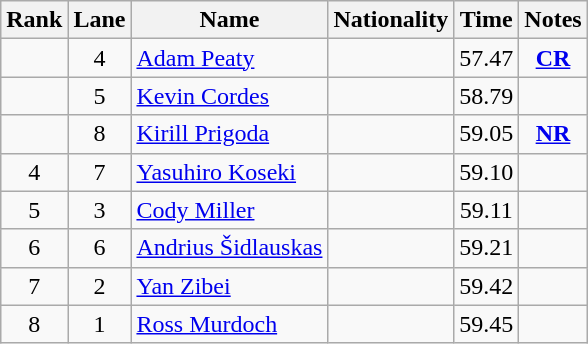<table class="wikitable sortable" style="text-align:center">
<tr>
<th>Rank</th>
<th>Lane</th>
<th>Name</th>
<th>Nationality</th>
<th>Time</th>
<th>Notes</th>
</tr>
<tr>
<td></td>
<td>4</td>
<td align=left><a href='#'>Adam Peaty</a></td>
<td align=left></td>
<td>57.47</td>
<td><strong><a href='#'>CR</a></strong></td>
</tr>
<tr>
<td></td>
<td>5</td>
<td align=left><a href='#'>Kevin Cordes</a></td>
<td align=left></td>
<td>58.79</td>
<td></td>
</tr>
<tr>
<td></td>
<td>8</td>
<td align=left><a href='#'>Kirill Prigoda</a></td>
<td align=left></td>
<td>59.05</td>
<td><strong><a href='#'>NR</a></strong></td>
</tr>
<tr>
<td>4</td>
<td>7</td>
<td align=left><a href='#'>Yasuhiro Koseki</a></td>
<td align=left></td>
<td>59.10</td>
<td></td>
</tr>
<tr>
<td>5</td>
<td>3</td>
<td align=left><a href='#'>Cody Miller</a></td>
<td align=left></td>
<td>59.11</td>
<td></td>
</tr>
<tr>
<td>6</td>
<td>6</td>
<td align=left><a href='#'>Andrius Šidlauskas</a></td>
<td align=left></td>
<td>59.21</td>
<td></td>
</tr>
<tr>
<td>7</td>
<td>2</td>
<td align=left><a href='#'>Yan Zibei</a></td>
<td align=left></td>
<td>59.42</td>
<td></td>
</tr>
<tr>
<td>8</td>
<td>1</td>
<td align=left><a href='#'>Ross Murdoch</a></td>
<td align=left></td>
<td>59.45</td>
<td></td>
</tr>
</table>
